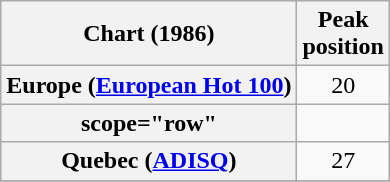<table class="wikitable sortable plainrowheaders">
<tr>
<th>Chart (1986)</th>
<th>Peak<br>position</th>
</tr>
<tr>
<th scope="row">Europe (<a href='#'>European Hot 100</a>)</th>
<td align="center">20</td>
</tr>
<tr>
<th>scope="row"</th>
</tr>
<tr>
<th scope="row">Quebec (<a href='#'>ADISQ</a>)</th>
<td align="center">27</td>
</tr>
<tr>
</tr>
</table>
